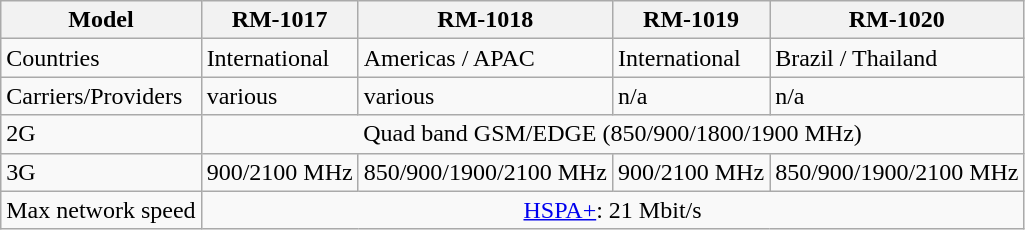<table class="wikitable">
<tr>
<th>Model</th>
<th>RM-1017</th>
<th>RM-1018</th>
<th>RM-1019</th>
<th>RM-1020</th>
</tr>
<tr>
<td>Countries</td>
<td>International</td>
<td>Americas / APAC</td>
<td>International</td>
<td>Brazil / Thailand</td>
</tr>
<tr>
<td>Carriers/Providers</td>
<td>various</td>
<td>various</td>
<td>n/a</td>
<td>n/a</td>
</tr>
<tr>
<td>2G</td>
<td colspan="4" style="text-align: center;">Quad band GSM/EDGE (850/900/1800/1900 MHz)</td>
</tr>
<tr>
<td>3G</td>
<td>900/2100 MHz</td>
<td>850/900/1900/2100 MHz</td>
<td>900/2100 MHz</td>
<td>850/900/1900/2100 MHz</td>
</tr>
<tr>
<td>Max network speed</td>
<td colspan="4" style="text-align: center;"><a href='#'>HSPA+</a>: 21 Mbit/s</td>
</tr>
</table>
